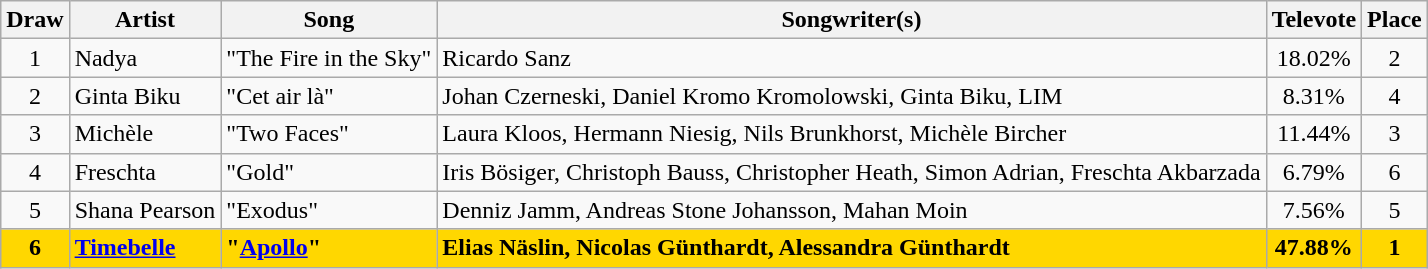<table class="sortable wikitable" style="margin: 1em auto 1em auto; text-align:center">
<tr>
<th>Draw</th>
<th>Artist</th>
<th>Song</th>
<th>Songwriter(s)</th>
<th>Televote</th>
<th>Place</th>
</tr>
<tr>
<td>1</td>
<td align="left">Nadya</td>
<td align="left">"The Fire in the Sky"</td>
<td align="left">Ricardo Sanz</td>
<td>18.02%</td>
<td>2</td>
</tr>
<tr>
<td>2</td>
<td align="left">Ginta Biku</td>
<td align="left">"Cet air là"</td>
<td align="left">Johan Czerneski, Daniel Kromo Kromolowski, Ginta Biku, LIM</td>
<td>8.31%</td>
<td>4</td>
</tr>
<tr>
<td>3</td>
<td align="left">Michèle</td>
<td align="left">"Two Faces"</td>
<td align="left">Laura Kloos, Hermann Niesig, Nils Brunkhorst, Michèle Bircher</td>
<td>11.44%</td>
<td>3</td>
</tr>
<tr>
<td>4</td>
<td align="left">Freschta</td>
<td align="left">"Gold"</td>
<td align="left">Iris Bösiger, Christoph Bauss, Christopher Heath, Simon Adrian, Freschta Akbarzada</td>
<td>6.79%</td>
<td>6</td>
</tr>
<tr>
<td>5</td>
<td align="left">Shana Pearson</td>
<td align="left">"Exodus"</td>
<td align="left">Denniz Jamm, Andreas Stone Johansson, Mahan Moin</td>
<td>7.56%</td>
<td>5</td>
</tr>
<tr style="font-weight:bold; background:gold;">
<td>6</td>
<td align="left"><a href='#'>Timebelle</a></td>
<td align="left">"<a href='#'>Apollo</a>"</td>
<td align="left">Elias Näslin, Nicolas Günthardt, Alessandra Günthardt</td>
<td>47.88%</td>
<td>1</td>
</tr>
</table>
